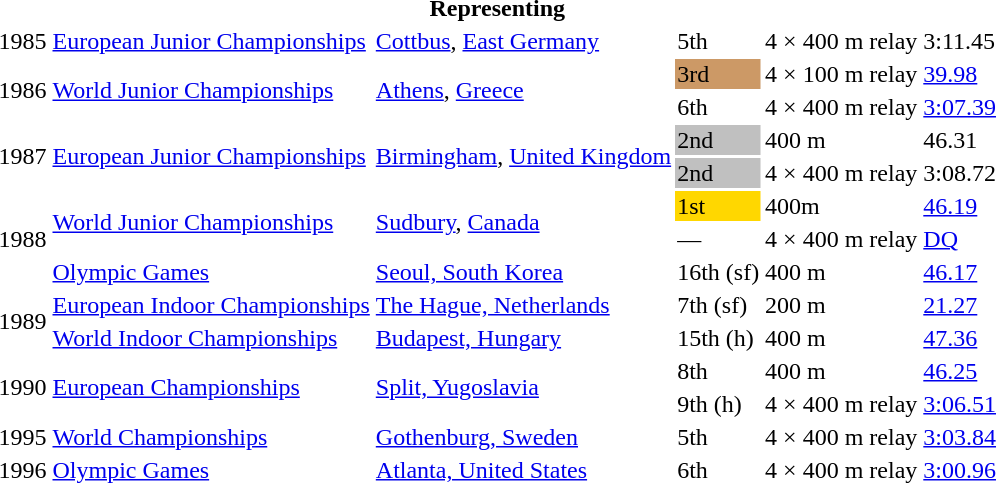<table>
<tr>
<th colspan="6">Representing </th>
</tr>
<tr>
<td>1985</td>
<td><a href='#'>European Junior Championships</a></td>
<td><a href='#'>Cottbus</a>, <a href='#'>East Germany</a></td>
<td>5th</td>
<td>4 × 400 m relay</td>
<td>3:11.45</td>
</tr>
<tr>
<td rowspan=2>1986</td>
<td rowspan=2><a href='#'>World Junior Championships</a></td>
<td rowspan=2><a href='#'>Athens</a>, <a href='#'>Greece</a></td>
<td bgcolor="cc9966">3rd</td>
<td>4 × 100 m relay</td>
<td><a href='#'>39.98</a></td>
</tr>
<tr>
<td>6th</td>
<td>4 × 400 m relay</td>
<td><a href='#'>3:07.39</a></td>
</tr>
<tr>
<td rowspan=2>1987</td>
<td rowspan=2><a href='#'>European Junior Championships</a></td>
<td rowspan=2><a href='#'>Birmingham</a>, <a href='#'>United Kingdom</a></td>
<td bgcolor=silver>2nd</td>
<td>400 m</td>
<td>46.31</td>
</tr>
<tr>
<td bgcolor=silver>2nd</td>
<td>4 × 400 m relay</td>
<td>3:08.72</td>
</tr>
<tr>
<td rowspan=3>1988</td>
<td rowspan=2><a href='#'>World Junior Championships</a></td>
<td rowspan=2><a href='#'>Sudbury</a>, <a href='#'>Canada</a></td>
<td bgcolor=gold>1st</td>
<td>400m</td>
<td><a href='#'>46.19</a></td>
</tr>
<tr>
<td>—</td>
<td>4 × 400 m relay</td>
<td><a href='#'>DQ</a></td>
</tr>
<tr>
<td><a href='#'>Olympic Games</a></td>
<td><a href='#'>Seoul, South Korea</a></td>
<td>16th (sf)</td>
<td>400 m</td>
<td><a href='#'>46.17</a></td>
</tr>
<tr>
<td rowspan=2>1989</td>
<td><a href='#'>European Indoor Championships</a></td>
<td><a href='#'>The Hague, Netherlands</a></td>
<td>7th (sf)</td>
<td>200 m</td>
<td><a href='#'>21.27</a></td>
</tr>
<tr>
<td><a href='#'>World Indoor Championships</a></td>
<td><a href='#'>Budapest, Hungary</a></td>
<td>15th (h)</td>
<td>400 m</td>
<td><a href='#'>47.36</a></td>
</tr>
<tr>
<td rowspan=2>1990</td>
<td rowspan=2><a href='#'>European Championships</a></td>
<td rowspan=2><a href='#'>Split, Yugoslavia</a></td>
<td>8th</td>
<td>400 m</td>
<td><a href='#'>46.25</a></td>
</tr>
<tr>
<td>9th (h)</td>
<td>4 × 400 m relay</td>
<td><a href='#'>3:06.51</a></td>
</tr>
<tr>
<td>1995</td>
<td><a href='#'>World Championships</a></td>
<td><a href='#'>Gothenburg, Sweden</a></td>
<td>5th</td>
<td>4 × 400 m relay</td>
<td><a href='#'>3:03.84</a></td>
</tr>
<tr>
<td>1996</td>
<td><a href='#'>Olympic Games</a></td>
<td><a href='#'>Atlanta, United States</a></td>
<td>6th</td>
<td>4 × 400 m relay</td>
<td><a href='#'>3:00.96</a></td>
</tr>
</table>
